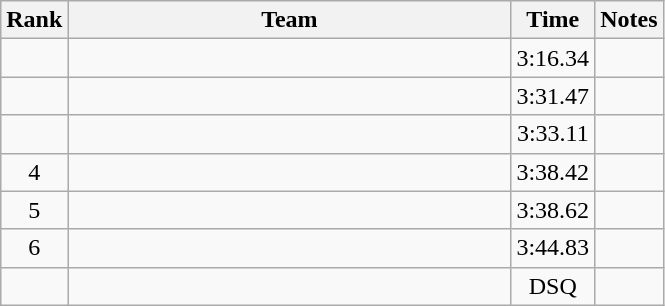<table class="wikitable" style="text-align:center">
<tr>
<th>Rank</th>
<th Style="width:18em">Team</th>
<th>Time</th>
<th>Notes</th>
</tr>
<tr>
<td></td>
<td style="text-align:left"></td>
<td>3:16.34</td>
<td></td>
</tr>
<tr>
<td></td>
<td style="text-align:left"></td>
<td>3:31.47</td>
<td></td>
</tr>
<tr>
<td></td>
<td style="text-align:left"></td>
<td>3:33.11</td>
<td></td>
</tr>
<tr>
<td>4</td>
<td style="text-align:left"></td>
<td>3:38.42</td>
<td></td>
</tr>
<tr>
<td>5</td>
<td style="text-align:left"></td>
<td>3:38.62</td>
<td></td>
</tr>
<tr>
<td>6</td>
<td style="text-align:left"></td>
<td>3:44.83</td>
<td></td>
</tr>
<tr>
<td></td>
<td style="text-align:left"></td>
<td>DSQ</td>
<td></td>
</tr>
</table>
